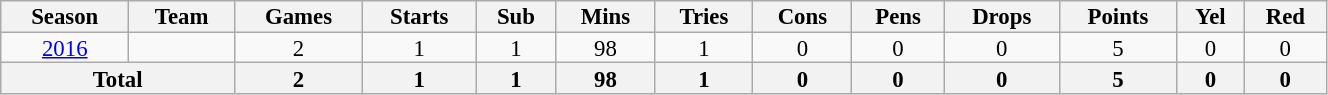<table class="wikitable" style="text-align:center; line-height:90%; font-size:95%; width:70%;">
<tr>
<th>Season</th>
<th>Team</th>
<th>Games</th>
<th>Starts</th>
<th>Sub</th>
<th>Mins</th>
<th>Tries</th>
<th>Cons</th>
<th>Pens</th>
<th>Drops</th>
<th>Points</th>
<th>Yel</th>
<th>Red</th>
</tr>
<tr>
<td><a href='#'>2016</a></td>
<td></td>
<td>2</td>
<td>1</td>
<td>1</td>
<td>98</td>
<td>1</td>
<td>0</td>
<td>0</td>
<td>0</td>
<td>5</td>
<td>0</td>
<td>0</td>
</tr>
<tr>
<th colspan="2">Total</th>
<th>2</th>
<th>1</th>
<th>1</th>
<th>98</th>
<th>1</th>
<th>0</th>
<th>0</th>
<th>0</th>
<th>5</th>
<th>0</th>
<th>0</th>
</tr>
</table>
